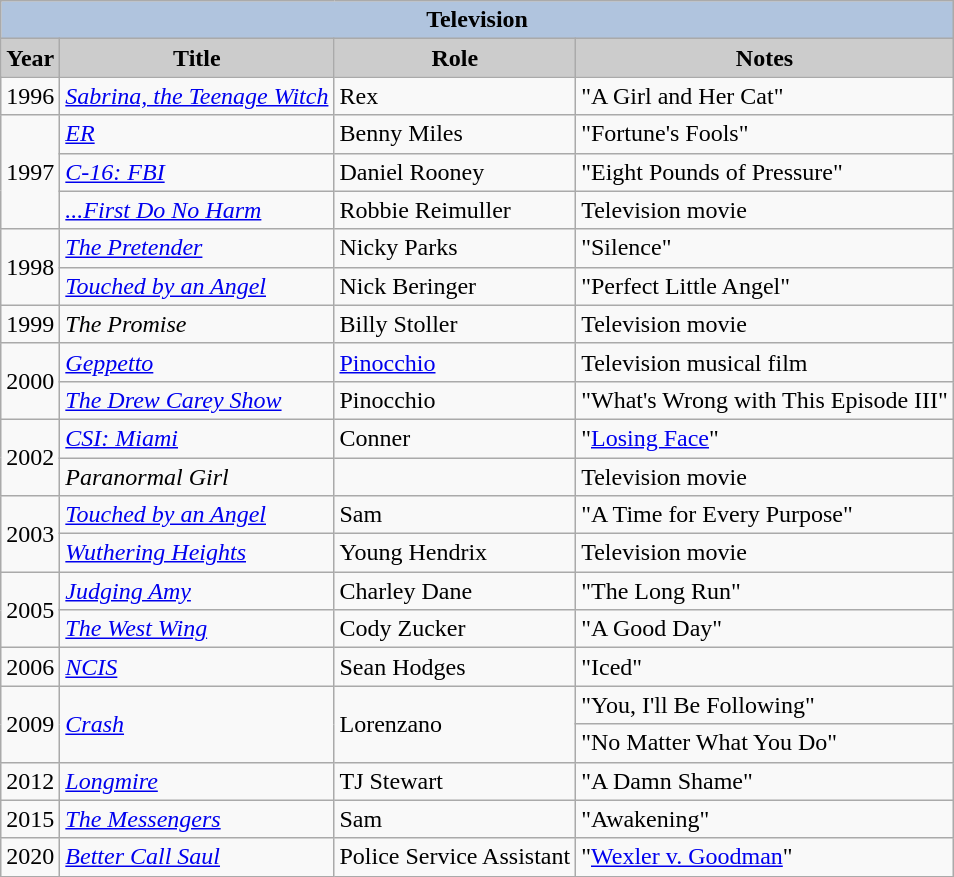<table class=wikitable>
<tr>
<th colspan=4 style="background:#B0C4DE;">Television</th>
</tr>
<tr align="center">
<th style="background: #CCCCCC;">Year</th>
<th style="background: #CCCCCC;">Title</th>
<th style="background: #CCCCCC;">Role</th>
<th style="background: #CCCCCC;">Notes</th>
</tr>
<tr>
<td>1996</td>
<td><em><a href='#'>Sabrina, the Teenage Witch</a></em></td>
<td>Rex</td>
<td>"A Girl and Her Cat"</td>
</tr>
<tr>
<td rowspan=3>1997</td>
<td><em><a href='#'>ER</a></em></td>
<td>Benny Miles</td>
<td>"Fortune's Fools"</td>
</tr>
<tr>
<td><em><a href='#'>C-16: FBI</a></em></td>
<td>Daniel Rooney</td>
<td>"Eight Pounds of Pressure"</td>
</tr>
<tr>
<td><em><a href='#'>...First Do No Harm</a></em></td>
<td>Robbie Reimuller</td>
<td>Television movie</td>
</tr>
<tr>
<td rowspan=2>1998</td>
<td><em><a href='#'>The Pretender</a></em></td>
<td>Nicky Parks</td>
<td>"Silence"</td>
</tr>
<tr>
<td><em><a href='#'>Touched by an Angel</a></em></td>
<td>Nick Beringer</td>
<td>"Perfect Little Angel"</td>
</tr>
<tr>
<td>1999</td>
<td><em>The Promise</em></td>
<td>Billy Stoller</td>
<td>Television movie</td>
</tr>
<tr>
<td rowspan=2>2000</td>
<td><em><a href='#'>Geppetto</a></em></td>
<td><a href='#'>Pinocchio</a></td>
<td>Television musical film</td>
</tr>
<tr>
<td><em><a href='#'>The Drew Carey Show</a></em></td>
<td>Pinocchio</td>
<td>"What's Wrong with This Episode III"</td>
</tr>
<tr>
<td rowspan=2>2002</td>
<td><em><a href='#'>CSI: Miami</a></em></td>
<td>Conner</td>
<td>"<a href='#'>Losing Face</a>"</td>
</tr>
<tr>
<td><em>Paranormal Girl</em></td>
<td></td>
<td>Television movie</td>
</tr>
<tr>
<td rowspan=2>2003</td>
<td><em><a href='#'>Touched by an Angel</a></em></td>
<td>Sam</td>
<td>"A Time for Every Purpose"</td>
</tr>
<tr>
<td><em><a href='#'>Wuthering Heights</a></em></td>
<td>Young Hendrix</td>
<td>Television movie</td>
</tr>
<tr>
<td rowspan=2>2005</td>
<td><em><a href='#'>Judging Amy</a></em></td>
<td>Charley Dane</td>
<td>"The Long Run"</td>
</tr>
<tr>
<td><em><a href='#'>The West Wing</a></em></td>
<td>Cody Zucker</td>
<td>"A Good Day"</td>
</tr>
<tr>
<td>2006</td>
<td><em><a href='#'>NCIS</a></em></td>
<td>Sean Hodges</td>
<td>"Iced"</td>
</tr>
<tr>
<td rowspan=2>2009</td>
<td rowspan=2><em><a href='#'>Crash</a></em></td>
<td rowspan=2>Lorenzano</td>
<td>"You, I'll Be Following"</td>
</tr>
<tr>
<td>"No Matter What You Do"</td>
</tr>
<tr>
<td>2012</td>
<td><em><a href='#'>Longmire</a></em></td>
<td>TJ Stewart</td>
<td>"A Damn Shame"</td>
</tr>
<tr>
<td>2015</td>
<td><a href='#'><em>The Messengers</em></a></td>
<td>Sam</td>
<td>"Awakening"</td>
</tr>
<tr>
<td>2020</td>
<td><em><a href='#'>Better Call Saul</a></em></td>
<td>Police Service Assistant</td>
<td>"<a href='#'>Wexler v. Goodman</a>"</td>
</tr>
</table>
